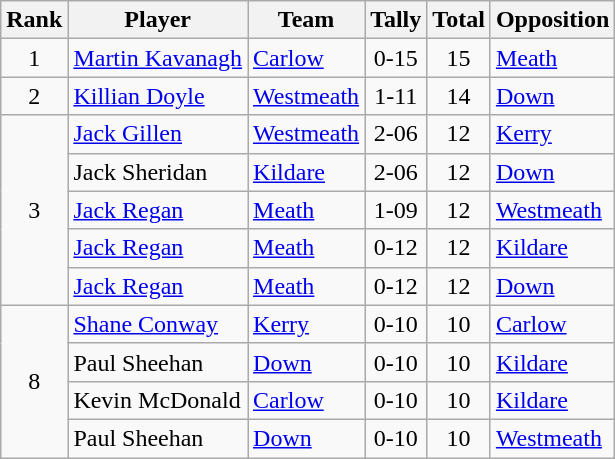<table class="wikitable">
<tr>
<th>Rank</th>
<th>Player</th>
<th>Team</th>
<th>Tally</th>
<th>Total</th>
<th>Opposition</th>
</tr>
<tr>
<td rowspan=1 align=center>1</td>
<td><a href='#'>Martin Kavanagh</a></td>
<td><a href='#'>Carlow</a></td>
<td align=center>0-15</td>
<td align=center>15</td>
<td><a href='#'>Meath</a></td>
</tr>
<tr>
<td rowspan=1 align=center>2</td>
<td><a href='#'>Killian Doyle</a></td>
<td><a href='#'>Westmeath</a></td>
<td align=center>1-11</td>
<td align=center>14</td>
<td><a href='#'>Down</a></td>
</tr>
<tr>
<td rowspan=5 align=center>3</td>
<td><a href='#'>Jack Gillen</a></td>
<td><a href='#'>Westmeath</a></td>
<td align=center>2-06</td>
<td align=center>12</td>
<td><a href='#'>Kerry</a></td>
</tr>
<tr>
<td>Jack Sheridan</td>
<td><a href='#'>Kildare</a></td>
<td align=center>2-06</td>
<td align=center>12</td>
<td><a href='#'>Down</a></td>
</tr>
<tr>
<td><a href='#'>Jack Regan</a></td>
<td><a href='#'>Meath</a></td>
<td align=center>1-09</td>
<td align=center>12</td>
<td><a href='#'>Westmeath</a></td>
</tr>
<tr>
<td><a href='#'>Jack Regan</a></td>
<td><a href='#'>Meath</a></td>
<td align=center>0-12</td>
<td align=center>12</td>
<td><a href='#'>Kildare</a></td>
</tr>
<tr>
<td><a href='#'>Jack Regan</a></td>
<td><a href='#'>Meath</a></td>
<td align=center>0-12</td>
<td align=center>12</td>
<td><a href='#'>Down</a></td>
</tr>
<tr>
<td rowspan=4 align=center>8</td>
<td><a href='#'>Shane Conway</a></td>
<td><a href='#'>Kerry</a></td>
<td align=center>0-10</td>
<td align=center>10</td>
<td><a href='#'>Carlow</a></td>
</tr>
<tr>
<td>Paul Sheehan</td>
<td><a href='#'>Down</a></td>
<td align=center>0-10</td>
<td align=center>10</td>
<td><a href='#'>Kildare</a></td>
</tr>
<tr>
<td>Kevin McDonald</td>
<td><a href='#'>Carlow</a></td>
<td align=center>0-10</td>
<td align=center>10</td>
<td><a href='#'>Kildare</a></td>
</tr>
<tr>
<td>Paul Sheehan</td>
<td><a href='#'>Down</a></td>
<td align=center>0-10</td>
<td align=center>10</td>
<td><a href='#'>Westmeath</a></td>
</tr>
</table>
